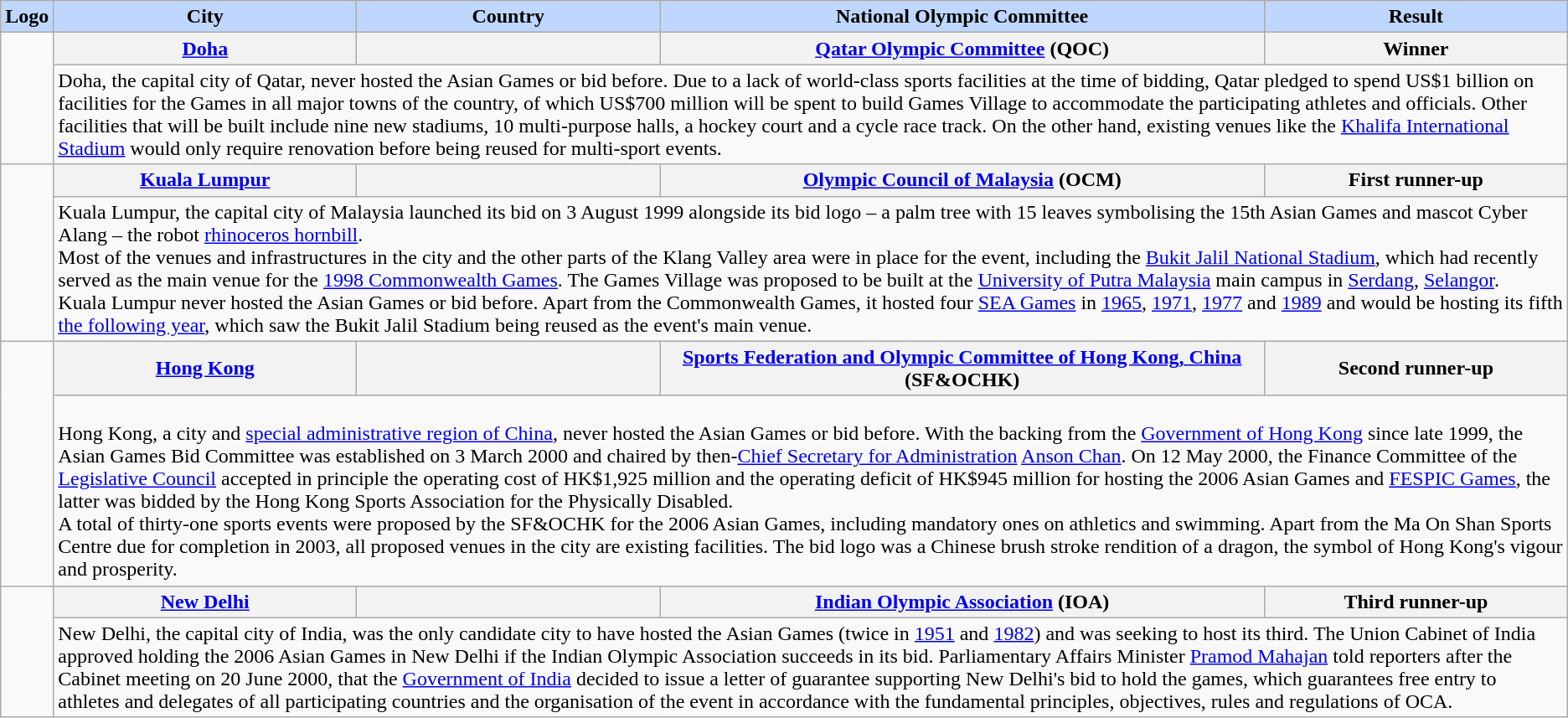<table class="wikitable plainrowheaders">
<tr>
<th style="background-color: #BFD7FF">Logo<br></th>
<th style="background-color:#BFD7FF" width="20%">City</th>
<th style="background-color:#BFD7FF" width="20%">Country</th>
<th style="background-color:#BFD7FF" width="40%">National Olympic Committee</th>
<th style="background-color:#BFD7FF" width="20%">Result</th>
</tr>
<tr>
<td style="text-align:center" scope="row" rowspan="2"></td>
<th style="text-align:center" scope="row"><strong><a href='#'>Doha</a></strong></th>
<th scope="row"></th>
<th style="text-align:center" scope="row"><a href='#'>Qatar Olympic Committee</a> (QOC)</th>
<th style="text-align:center" scope="row">Winner</th>
</tr>
<tr>
<td colspan=4>Doha, the capital city of Qatar, never hosted the Asian Games or bid before. Due to a lack of world-class sports facilities at the time of bidding, Qatar pledged to spend US$1 billion on facilities for the Games in all major towns of the country, of which US$700 million will be spent to build Games Village to accommodate the participating athletes and officials. Other facilities that will be built include nine new stadiums, 10 multi-purpose halls, a hockey court and a cycle race track. On the other hand, existing venues like the <a href='#'>Khalifa International Stadium</a> would only require renovation before being reused for multi-sport events.</td>
</tr>
<tr>
<td style="text-align:center" scope="row" rowspan="2"></td>
<th style="text-align:center" scope="row"><strong><a href='#'>Kuala Lumpur</a></strong></th>
<th scope="row"></th>
<th style="text-align:center" scope="row"><a href='#'>Olympic Council of Malaysia</a> (OCM)</th>
<th style="text-align:center" scope="row">First runner-up</th>
</tr>
<tr>
<td colspan=4>Kuala Lumpur, the capital city of Malaysia launched its bid on 3 August 1999 alongside its bid logo – a palm tree with 15 leaves symbolising the 15th Asian Games and mascot Cyber Alang – the robot <a href='#'>rhinoceros hornbill</a>.<br>Most of the venues and infrastructures in the city and the other parts of the Klang Valley area were in place for the event, including the <a href='#'>Bukit Jalil National Stadium</a>, which had recently served as the main venue for the <a href='#'>1998 Commonwealth Games</a>. The Games Village was proposed to be built at the <a href='#'>University of Putra Malaysia</a> main campus in <a href='#'>Serdang</a>, <a href='#'>Selangor</a>.<br>Kuala Lumpur never hosted the Asian Games or bid before. Apart from the Commonwealth Games, it hosted four <a href='#'>SEA Games</a> in <a href='#'>1965</a>, <a href='#'>1971</a>, <a href='#'>1977</a> and <a href='#'>1989</a> and would be hosting its fifth <a href='#'>the following year</a>, which saw the Bukit Jalil Stadium being reused as the event's main venue.</td>
</tr>
<tr>
<td style="text-align:center" scope="row" rowspan="2"></td>
<th style="text-align:center" scope="row"><strong><a href='#'>Hong Kong</a></strong></th>
<th scope="row"></th>
<th style="text-align:center" scope="row"><a href='#'>Sports Federation and Olympic Committee of Hong Kong, China</a> (SF&OCHK)</th>
<th style="text-align:center" scope="row">Second runner-up</th>
</tr>
<tr>
<td colspan=4><br>Hong Kong, a city and <a href='#'>special administrative region of China</a>, never hosted the Asian Games or bid before. With the backing from the <a href='#'>Government of Hong Kong</a> since late 1999, the Asian Games Bid Committee was established on 3 March 2000 and chaired by then-<a href='#'>Chief Secretary for Administration</a> <a href='#'>Anson Chan</a>. On 12 May 2000, the Finance Committee of the <a href='#'>Legislative Council</a> accepted in principle the operating cost of HK$1,925 million and the operating deficit of HK$945 million for hosting the 2006 Asian Games and <a href='#'>FESPIC Games</a>, the latter was bidded by the Hong Kong Sports Association for the Physically Disabled.<br>A total of thirty-one sports events were proposed by the SF&OCHK for the 2006 Asian Games, including mandatory ones on athletics and swimming. Apart from the Ma On Shan Sports Centre due for completion in 2003, all proposed venues in the city are existing facilities. The bid logo was a Chinese brush stroke rendition of a dragon, the symbol of Hong Kong's vigour and prosperity.</td>
</tr>
<tr>
<td style="text-align:center" scope="row" rowspan="2"></td>
<th style="text-align:center" scope="row"><strong><a href='#'>New Delhi</a></strong></th>
<th scope="row"></th>
<th style="text-align:center" scope="row"><a href='#'>Indian Olympic Association</a> (IOA)</th>
<th style="text-align:center" scope="row">Third runner-up</th>
</tr>
<tr>
<td colspan=4>New Delhi, the capital city of India, was the only candidate city to have hosted the Asian Games (twice in <a href='#'>1951</a> and <a href='#'>1982</a>) and was seeking to host its third. The Union Cabinet of India approved holding the 2006 Asian Games in New Delhi if the Indian Olympic Association succeeds in its bid. Parliamentary Affairs Minister <a href='#'>Pramod Mahajan</a> told reporters after the Cabinet meeting on 20 June 2000, that the <a href='#'>Government of India</a> decided to issue a letter of guarantee supporting New Delhi's bid to hold the games, which guarantees free entry to athletes and delegates of all participating countries and the organisation of the event in accordance with the fundamental principles, objectives, rules and regulations of OCA.</td>
</tr>
</table>
